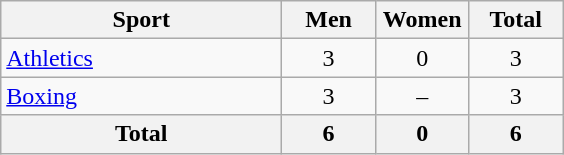<table class="wikitable sortable" style="text-align:center;">
<tr>
<th width=180>Sport</th>
<th width=55>Men</th>
<th width=55>Women</th>
<th width=55>Total</th>
</tr>
<tr>
<td align=left><a href='#'>Athletics</a></td>
<td>3</td>
<td>0</td>
<td>3</td>
</tr>
<tr>
<td align=left><a href='#'>Boxing</a></td>
<td>3</td>
<td>–</td>
<td>3</td>
</tr>
<tr>
<th>Total</th>
<th>6</th>
<th>0</th>
<th>6</th>
</tr>
</table>
